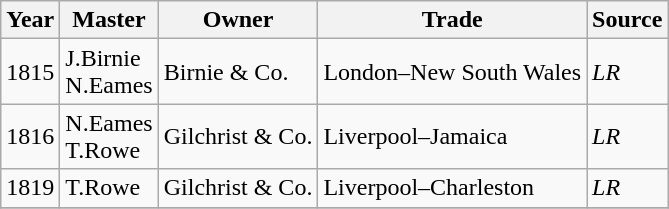<table class=" wikitable">
<tr>
<th>Year</th>
<th>Master</th>
<th>Owner</th>
<th>Trade</th>
<th>Source</th>
</tr>
<tr>
<td>1815</td>
<td>J.Birnie<br>N.Eames</td>
<td>Birnie & Co.</td>
<td>London–New South Wales</td>
<td><em>LR</em></td>
</tr>
<tr>
<td>1816</td>
<td>N.Eames<br>T.Rowe</td>
<td>Gilchrist & Co.</td>
<td>Liverpool–Jamaica</td>
<td><em>LR</em></td>
</tr>
<tr>
<td>1819</td>
<td>T.Rowe</td>
<td>Gilchrist & Co.</td>
<td>Liverpool–Charleston</td>
<td><em>LR</em></td>
</tr>
<tr>
</tr>
</table>
